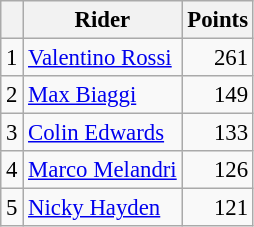<table class="wikitable" style="font-size: 95%;">
<tr>
<th></th>
<th>Rider</th>
<th>Points</th>
</tr>
<tr>
<td align=center>1</td>
<td> <a href='#'>Valentino Rossi</a></td>
<td align=right>261</td>
</tr>
<tr>
<td align=center>2</td>
<td> <a href='#'>Max Biaggi</a></td>
<td align=right>149</td>
</tr>
<tr>
<td align=center>3</td>
<td> <a href='#'>Colin Edwards</a></td>
<td align=right>133</td>
</tr>
<tr>
<td align=center>4</td>
<td> <a href='#'>Marco Melandri</a></td>
<td align=right>126</td>
</tr>
<tr>
<td align=center>5</td>
<td> <a href='#'>Nicky Hayden</a></td>
<td align=right>121</td>
</tr>
</table>
